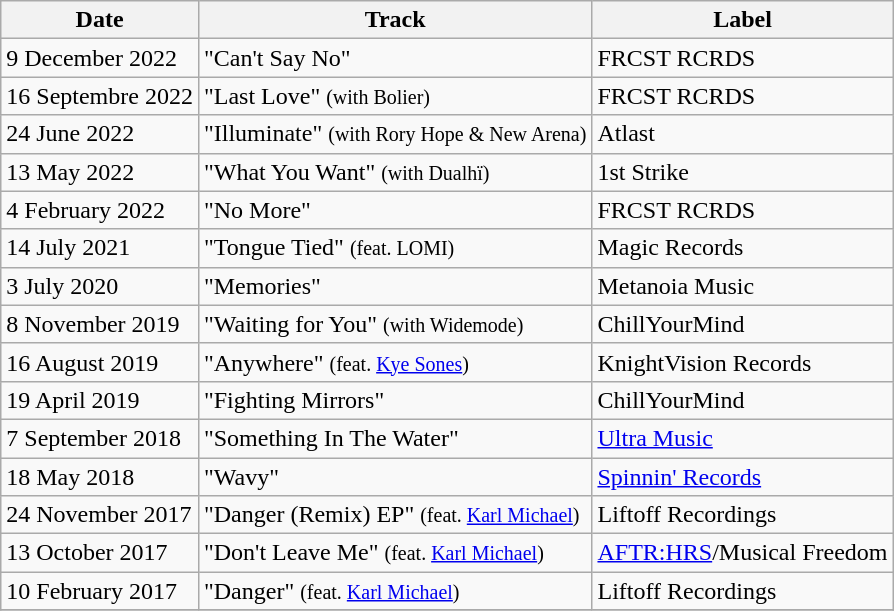<table class="wikitable">
<tr>
<th>Date</th>
<th>Track</th>
<th>Label</th>
</tr>
<tr>
<td>9 December 2022</td>
<td>"Can't Say No"</td>
<td>FRCST RCRDS</td>
</tr>
<tr>
<td>16 Septembre 2022</td>
<td>"Last Love" <small>(with Bolier)</small></td>
<td>FRCST RCRDS</td>
</tr>
<tr>
<td>24 June 2022</td>
<td>"Illuminate" <small>(with Rory Hope & New Arena)</small></td>
<td>Atlast</td>
</tr>
<tr>
<td>13 May 2022</td>
<td>"What You Want" <small>(with Dualhï)</small></td>
<td>1st Strike</td>
</tr>
<tr>
<td>4 February 2022</td>
<td>"No More"</td>
<td>FRCST RCRDS</td>
</tr>
<tr>
<td>14 July 2021</td>
<td>"Tongue Tied" <small>(feat. LOMI)</small></td>
<td>Magic Records</td>
</tr>
<tr>
<td>3 July 2020</td>
<td>"Memories"</td>
<td>Metanoia Music</td>
</tr>
<tr>
<td>8 November 2019</td>
<td>"Waiting for You" <small>(with Widemode)</small></td>
<td>ChillYourMind</td>
</tr>
<tr>
<td>16 August 2019</td>
<td>"Anywhere" <small>(feat. <a href='#'>Kye Sones</a>)</small></td>
<td>KnightVision Records</td>
</tr>
<tr>
<td>19 April 2019</td>
<td>"Fighting Mirrors"</td>
<td>ChillYourMind</td>
</tr>
<tr>
<td>7 September 2018</td>
<td>"Something In The Water"</td>
<td><a href='#'>Ultra Music</a></td>
</tr>
<tr>
<td>18 May 2018</td>
<td>"Wavy"</td>
<td><a href='#'>Spinnin' Records</a></td>
</tr>
<tr>
<td>24 November 2017</td>
<td>"Danger (Remix) EP" <small>(feat. <a href='#'>Karl Michael</a>)</small></td>
<td>Liftoff Recordings</td>
</tr>
<tr>
<td>13 October 2017</td>
<td>"Don't Leave Me" <small>(feat. <a href='#'>Karl Michael</a>)</small></td>
<td><a href='#'>AFTR:HRS</a>/Musical Freedom</td>
</tr>
<tr>
<td>10 February 2017</td>
<td>"Danger" <small>(feat. <a href='#'>Karl Michael</a>)</small></td>
<td>Liftoff Recordings</td>
</tr>
<tr>
</tr>
</table>
